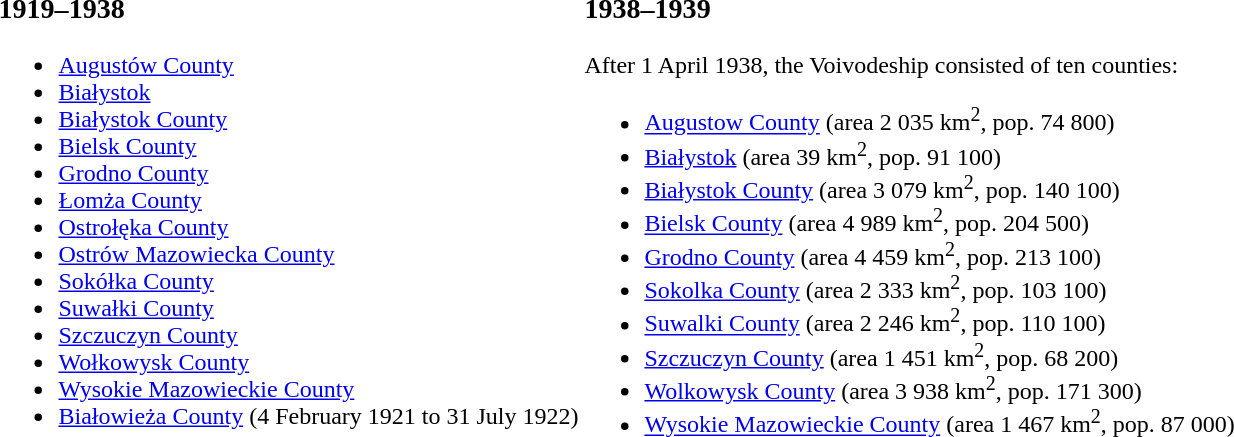<table>
<tr>
<td style="width:45%; vertical-align:top;"><br><h3>1919–1938</h3><ul><li><a href='#'>Augustów County</a></li><li><a href='#'>Białystok</a></li><li><a href='#'>Białystok County</a></li><li><a href='#'>Bielsk County</a></li><li><a href='#'>Grodno County</a></li><li><a href='#'>Łomża County</a></li><li><a href='#'>Ostrołęka County</a></li><li><a href='#'>Ostrów Mazowiecka County</a></li><li><a href='#'>Sokółka County</a></li><li><a href='#'>Suwałki County</a></li><li><a href='#'>Szczuczyn County</a></li><li><a href='#'>Wołkowysk County</a></li><li><a href='#'>Wysokie Mazowieckie County</a></li><li><a href='#'>Białowieża County</a> (4 February 1921 to 31 July 1922)</li></ul></td>
<td valign="top"><br><h3>1938–1939</h3>After 1 April 1938, the Voivodeship consisted of ten counties:
<ul><li><a href='#'>Augustow County</a> (area 2 035 km<sup>2</sup>, pop. 74 800)</li><li><a href='#'>Białystok</a> (area 39 km<sup>2</sup>, pop. 91 100)</li><li><a href='#'>Białystok County</a> (area 3 079 km<sup>2</sup>, pop. 140 100)</li><li><a href='#'>Bielsk County</a> (area 4 989 km<sup>2</sup>, pop. 204 500)</li><li><a href='#'>Grodno County</a> (area 4 459 km<sup>2</sup>, pop. 213 100)</li><li><a href='#'>Sokolka County</a> (area 2 333 km<sup>2</sup>, pop. 103 100)</li><li><a href='#'>Suwalki County</a> (area 2 246 km<sup>2</sup>, pop. 110 100)</li><li><a href='#'>Szczuczyn County</a> (area 1 451 km<sup>2</sup>, pop. 68 200)</li><li><a href='#'>Wolkowysk County</a> (area 3 938 km<sup>2</sup>, pop. 171 300)</li><li><a href='#'>Wysokie Mazowieckie County</a> (area 1 467 km<sup>2</sup>, pop. 87 000)</li></ul></td>
</tr>
</table>
